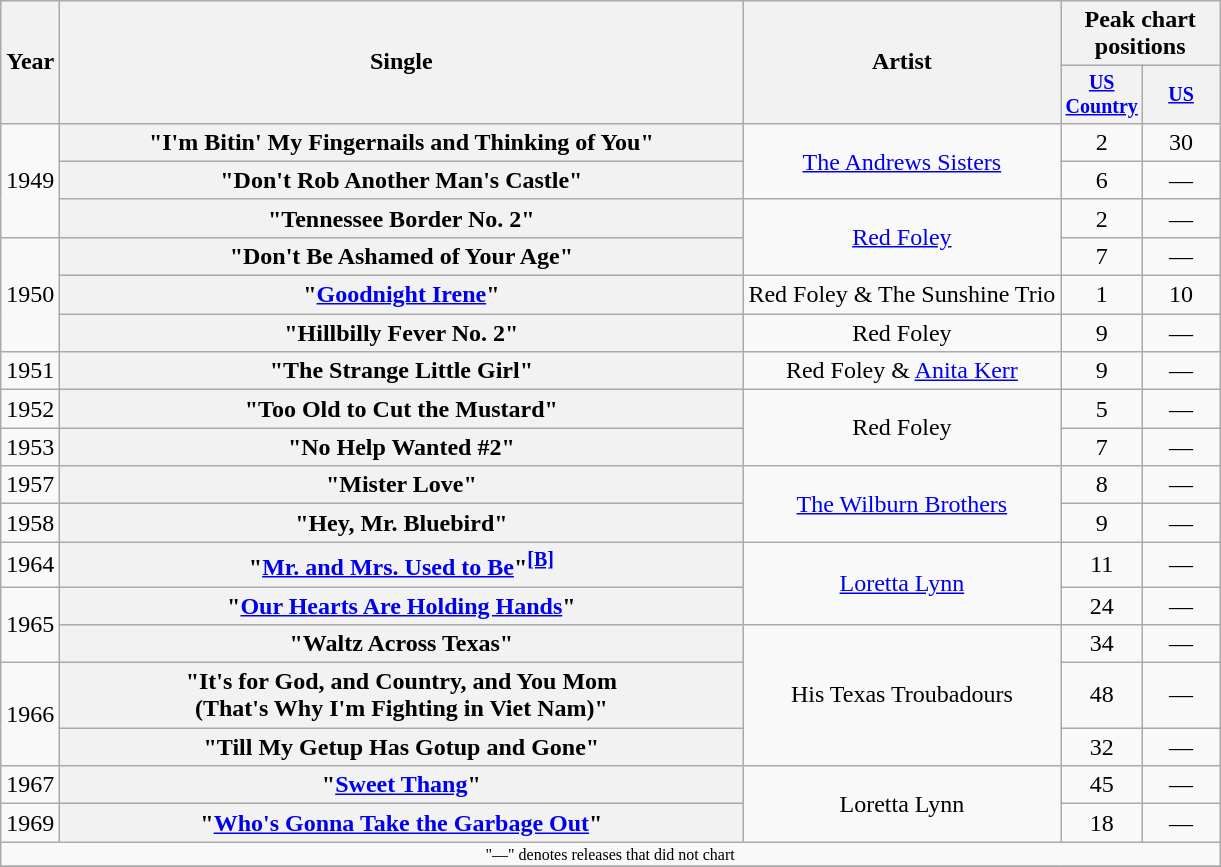<table class="wikitable plainrowheaders" style="text-align:center;">
<tr>
<th rowspan="2">Year</th>
<th rowspan="2" style="width:28em;">Single</th>
<th rowspan="2">Artist</th>
<th colspan="2">Peak chart<br>positions</th>
</tr>
<tr style="font-size:smaller;">
<th width="45"><a href='#'>US Country</a></th>
<th width="45"><a href='#'>US</a></th>
</tr>
<tr>
<td rowspan="3">1949</td>
<th scope="row">"I'm Bitin' My Fingernails and Thinking of You"</th>
<td rowspan="2"><a href='#'>The Andrews Sisters</a></td>
<td>2</td>
<td>30</td>
</tr>
<tr>
<th scope="row">"Don't Rob Another Man's Castle"</th>
<td>6</td>
<td>—</td>
</tr>
<tr>
<th scope="row">"Tennessee Border No. 2"</th>
<td rowspan="2"><a href='#'>Red Foley</a></td>
<td>2</td>
<td>—</td>
</tr>
<tr>
<td rowspan="3">1950</td>
<th scope="row">"Don't Be Ashamed of Your Age"</th>
<td>7</td>
<td>—</td>
</tr>
<tr>
<th scope="row">"<a href='#'>Goodnight Irene</a>"</th>
<td>Red Foley & The Sunshine Trio</td>
<td>1</td>
<td>10</td>
</tr>
<tr>
<th scope="row">"Hillbilly Fever No. 2"</th>
<td>Red Foley</td>
<td>9</td>
<td>—</td>
</tr>
<tr>
<td>1951</td>
<th scope="row">"The Strange Little Girl"</th>
<td>Red Foley & <a href='#'>Anita Kerr</a></td>
<td>9</td>
<td>—</td>
</tr>
<tr>
<td>1952</td>
<th scope="row">"Too Old to Cut the Mustard"</th>
<td rowspan="2">Red Foley</td>
<td>5</td>
<td>—</td>
</tr>
<tr>
<td>1953</td>
<th scope="row">"No Help Wanted #2"</th>
<td>7</td>
<td>—</td>
</tr>
<tr>
<td>1957</td>
<th scope="row">"Mister Love"</th>
<td rowspan="2"><a href='#'>The Wilburn Brothers</a></td>
<td>8</td>
<td>—</td>
</tr>
<tr>
<td>1958</td>
<th scope="row">"Hey, Mr. Bluebird"</th>
<td>9</td>
<td>—</td>
</tr>
<tr>
<td>1964</td>
<th scope="row">"<a href='#'>Mr. and Mrs. Used to Be</a>"<sup><a href='#'><strong>[B]</strong></a></sup></th>
<td rowspan="2"><a href='#'>Loretta Lynn</a></td>
<td>11</td>
<td>—</td>
</tr>
<tr>
<td rowspan="2">1965</td>
<th scope="row">"<a href='#'>Our Hearts Are Holding Hands</a>"</th>
<td>24</td>
<td>—</td>
</tr>
<tr>
<th scope="row">"Waltz Across Texas"</th>
<td rowspan="3">His Texas Troubadours</td>
<td>34</td>
<td>—</td>
</tr>
<tr>
<td rowspan="2">1966</td>
<th scope="row">"It's for God, and Country, and You Mom<br>(That's Why I'm Fighting in Viet Nam)"</th>
<td>48</td>
<td>—</td>
</tr>
<tr>
<th scope="row">"Till My Getup Has Gotup and Gone"</th>
<td>32</td>
<td>—</td>
</tr>
<tr>
<td>1967</td>
<th scope="row">"<a href='#'>Sweet Thang</a>"</th>
<td rowspan="2">Loretta Lynn</td>
<td>45</td>
<td>—</td>
</tr>
<tr>
<td>1969</td>
<th scope="row">"<a href='#'>Who's Gonna Take the Garbage Out</a>"</th>
<td>18</td>
<td>—</td>
</tr>
<tr>
<td colspan="5" style="font-size:8pt">"—" denotes releases that did not chart</td>
</tr>
<tr>
</tr>
</table>
